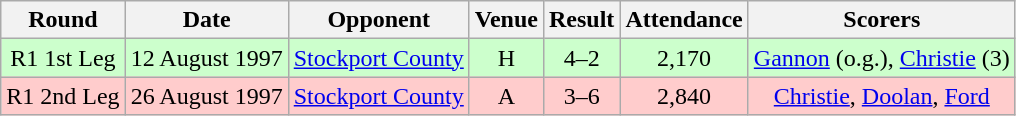<table class= "wikitable " style="font-size:100%; text-align:center">
<tr>
<th>Round</th>
<th>Date</th>
<th>Opponent</th>
<th>Venue</th>
<th>Result</th>
<th>Attendance</th>
<th>Scorers</th>
</tr>
<tr style="background: #CCFFCC;">
<td>R1 1st Leg</td>
<td>12 August 1997</td>
<td><a href='#'>Stockport County</a></td>
<td>H</td>
<td>4–2</td>
<td>2,170</td>
<td><a href='#'>Gannon</a> (o.g.), <a href='#'>Christie</a> (3)</td>
</tr>
<tr style="background: #FFCCCC;">
<td>R1 2nd Leg</td>
<td>26 August 1997</td>
<td><a href='#'>Stockport County</a></td>
<td>A</td>
<td>3–6</td>
<td>2,840</td>
<td><a href='#'>Christie</a>, <a href='#'>Doolan</a>, <a href='#'>Ford</a></td>
</tr>
</table>
